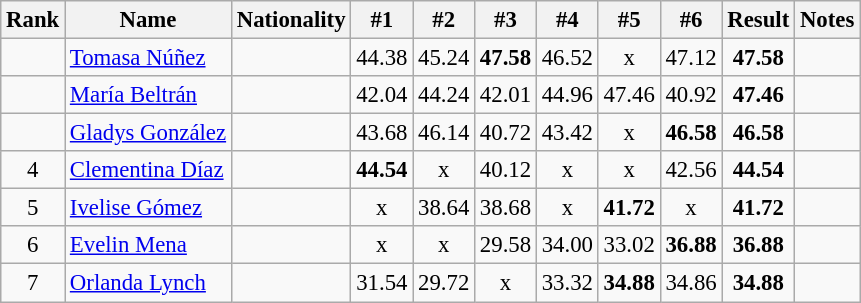<table class="wikitable sortable" style="text-align:center;font-size:95%">
<tr>
<th>Rank</th>
<th>Name</th>
<th>Nationality</th>
<th>#1</th>
<th>#2</th>
<th>#3</th>
<th>#4</th>
<th>#5</th>
<th>#6</th>
<th>Result</th>
<th>Notes</th>
</tr>
<tr>
<td></td>
<td align=left><a href='#'>Tomasa Núñez</a></td>
<td align=left></td>
<td>44.38</td>
<td>45.24</td>
<td><strong>47.58</strong></td>
<td>46.52</td>
<td>x</td>
<td>47.12</td>
<td><strong>47.58</strong></td>
<td></td>
</tr>
<tr>
<td></td>
<td align=left><a href='#'>María Beltrán</a></td>
<td align=left></td>
<td>42.04</td>
<td>44.24</td>
<td>42.01</td>
<td>44.96</td>
<td>47.46</td>
<td>40.92</td>
<td><strong>47.46</strong></td>
<td></td>
</tr>
<tr>
<td></td>
<td align=left><a href='#'>Gladys González</a></td>
<td align=left></td>
<td>43.68</td>
<td>46.14</td>
<td>40.72</td>
<td>43.42</td>
<td>x</td>
<td><strong>46.58</strong></td>
<td><strong>46.58</strong></td>
<td></td>
</tr>
<tr>
<td>4</td>
<td align=left><a href='#'>Clementina Díaz</a></td>
<td align=left></td>
<td><strong>44.54</strong></td>
<td>x</td>
<td>40.12</td>
<td>x</td>
<td>x</td>
<td>42.56</td>
<td><strong>44.54</strong></td>
<td></td>
</tr>
<tr>
<td>5</td>
<td align=left><a href='#'>Ivelise Gómez</a></td>
<td align=left></td>
<td>x</td>
<td>38.64</td>
<td>38.68</td>
<td>x</td>
<td><strong>41.72</strong></td>
<td>x</td>
<td><strong>41.72</strong></td>
<td></td>
</tr>
<tr>
<td>6</td>
<td align=left><a href='#'>Evelin Mena</a></td>
<td align=left></td>
<td>x</td>
<td>x</td>
<td>29.58</td>
<td>34.00</td>
<td>33.02</td>
<td><strong>36.88</strong></td>
<td><strong>36.88</strong></td>
<td></td>
</tr>
<tr>
<td>7</td>
<td align=left><a href='#'>Orlanda Lynch</a></td>
<td align=left></td>
<td>31.54</td>
<td>29.72</td>
<td>x</td>
<td>33.32</td>
<td><strong>34.88</strong></td>
<td>34.86</td>
<td><strong>34.88</strong></td>
<td></td>
</tr>
</table>
